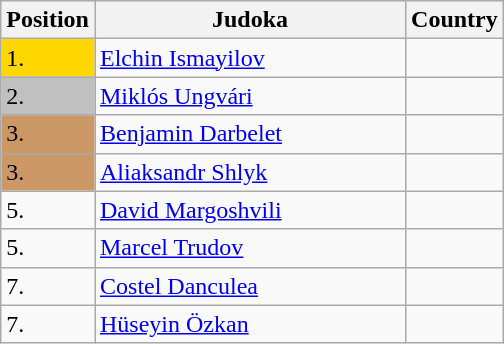<table class=wikitable>
<tr>
<th width=10>Position</th>
<th width=200>Judoka</th>
<th width=10>Country</th>
</tr>
<tr>
<td bgcolor=gold>1.</td>
<td><a href='#'>Elchin Ismayilov</a></td>
<td></td>
</tr>
<tr>
<td bgcolor="silver">2.</td>
<td><a href='#'>Miklós Ungvári</a></td>
<td></td>
</tr>
<tr>
<td bgcolor="CC9966">3.</td>
<td><a href='#'>Benjamin Darbelet</a></td>
<td></td>
</tr>
<tr>
<td bgcolor="CC9966">3.</td>
<td><a href='#'>Aliaksandr Shlyk</a></td>
<td></td>
</tr>
<tr>
<td>5.</td>
<td><a href='#'>David Margoshvili</a></td>
<td></td>
</tr>
<tr>
<td>5.</td>
<td><a href='#'>Marcel Trudov</a></td>
<td></td>
</tr>
<tr>
<td>7.</td>
<td><a href='#'>Costel Danculea</a></td>
<td></td>
</tr>
<tr>
<td>7.</td>
<td><a href='#'>Hüseyin Özkan</a></td>
<td></td>
</tr>
</table>
